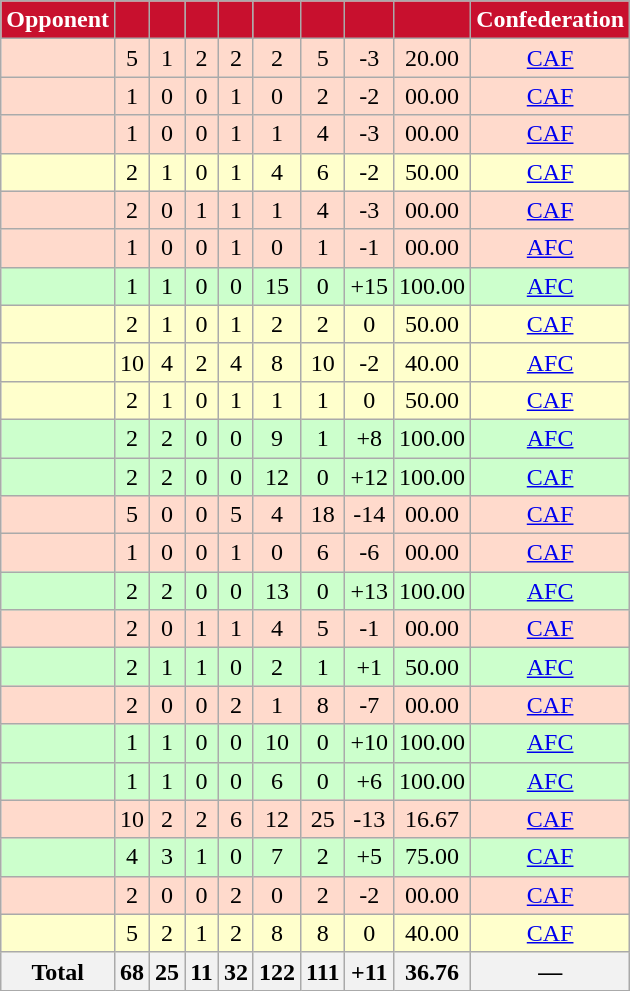<table class="wikitable sortable" style="text-align:center;">
<tr style="color:white">
<th style="background-color:#C8102E;color:white">Opponent</th>
<th style="background-color:#C8102E;"></th>
<th style="background-color:#C8102E;"></th>
<th style="background-color:#C8102E;"></th>
<th style="background-color:#C8102E;"></th>
<th style="background-color:#C8102E;"></th>
<th style="background-color:#C8102E;"></th>
<th style="background-color:#C8102E;"></th>
<th style="background-color:#C8102E;"></th>
<th style="background-color:#C8102E;color:white">Confederation</th>
</tr>
<tr bgcolor=FFDACC>
<td style="text-align:left;"></td>
<td>5</td>
<td>1</td>
<td>2</td>
<td>2</td>
<td>2</td>
<td>5</td>
<td>-3</td>
<td>20.00</td>
<td><a href='#'>CAF</a></td>
</tr>
<tr bgcolor=FFDACC>
<td style="text-align:left;"></td>
<td>1</td>
<td>0</td>
<td>0</td>
<td>1</td>
<td>0</td>
<td>2</td>
<td>-2</td>
<td>00.00</td>
<td><a href='#'>CAF</a></td>
</tr>
<tr bgcolor=FFDACC>
<td style="text-align:left;"></td>
<td>1</td>
<td>0</td>
<td>0</td>
<td>1</td>
<td>1</td>
<td>4</td>
<td>-3</td>
<td>00.00</td>
<td><a href='#'>CAF</a></td>
</tr>
<tr bgcolor=FFFFCC>
<td style="text-align:left;"></td>
<td>2</td>
<td>1</td>
<td>0</td>
<td>1</td>
<td>4</td>
<td>6</td>
<td>-2</td>
<td>50.00</td>
<td><a href='#'>CAF</a></td>
</tr>
<tr bgcolor=FFDACC>
<td style="text-align:left;"></td>
<td>2</td>
<td>0</td>
<td>1</td>
<td>1</td>
<td>1</td>
<td>4</td>
<td>-3</td>
<td>00.00</td>
<td><a href='#'>CAF</a></td>
</tr>
<tr bgcolor=FFDACC>
<td style="text-align:left;"></td>
<td>1</td>
<td>0</td>
<td>0</td>
<td>1</td>
<td>0</td>
<td>1</td>
<td>-1</td>
<td>00.00</td>
<td><a href='#'>AFC</a></td>
</tr>
<tr bgcolor=CCFFCC>
<td style="text-align:left;"></td>
<td>1</td>
<td>1</td>
<td>0</td>
<td>0</td>
<td>15</td>
<td>0</td>
<td>+15</td>
<td>100.00</td>
<td><a href='#'>AFC</a></td>
</tr>
<tr bgcolor=FFFFCC>
<td style="text-align:left;"></td>
<td>2</td>
<td>1</td>
<td>0</td>
<td>1</td>
<td>2</td>
<td>2</td>
<td>0</td>
<td>50.00</td>
<td><a href='#'>CAF</a></td>
</tr>
<tr bgcolor=FFFFCC>
<td style="text-align:left;"></td>
<td>10</td>
<td>4</td>
<td>2</td>
<td>4</td>
<td>8</td>
<td>10</td>
<td>-2</td>
<td>40.00</td>
<td><a href='#'>AFC</a></td>
</tr>
<tr bgcolor=FFFFCC>
<td style="text-align:left;"></td>
<td>2</td>
<td>1</td>
<td>0</td>
<td>1</td>
<td>1</td>
<td>1</td>
<td>0</td>
<td>50.00</td>
<td><a href='#'>CAF</a></td>
</tr>
<tr bgcolor=CCFFCC>
<td style="text-align:left;"></td>
<td>2</td>
<td>2</td>
<td>0</td>
<td>0</td>
<td>9</td>
<td>1</td>
<td>+8</td>
<td>100.00</td>
<td><a href='#'>AFC</a></td>
</tr>
<tr bgcolor=CCFFCC>
<td style="text-align:left;"></td>
<td>2</td>
<td>2</td>
<td>0</td>
<td>0</td>
<td>12</td>
<td>0</td>
<td>+12</td>
<td>100.00</td>
<td><a href='#'>CAF</a></td>
</tr>
<tr bgcolor=FFDACC>
<td style="text-align:left;"></td>
<td>5</td>
<td>0</td>
<td>0</td>
<td>5</td>
<td>4</td>
<td>18</td>
<td>-14</td>
<td>00.00</td>
<td><a href='#'>CAF</a></td>
</tr>
<tr bgcolor=FFDACC>
<td style="text-align:left;"></td>
<td>1</td>
<td>0</td>
<td>0</td>
<td>1</td>
<td>0</td>
<td>6</td>
<td>-6</td>
<td>00.00</td>
<td><a href='#'>CAF</a></td>
</tr>
<tr bgcolor=CCFFCC>
<td style="text-align:left;"></td>
<td>2</td>
<td>2</td>
<td>0</td>
<td>0</td>
<td>13</td>
<td>0</td>
<td>+13</td>
<td>100.00</td>
<td><a href='#'>AFC</a></td>
</tr>
<tr bgcolor=FFDACC>
<td style="text-align:left;"></td>
<td>2</td>
<td>0</td>
<td>1</td>
<td>1</td>
<td>4</td>
<td>5</td>
<td>-1</td>
<td>00.00</td>
<td><a href='#'>CAF</a></td>
</tr>
<tr bgcolor=CCFFCC>
<td style="text-align:left;"></td>
<td>2</td>
<td>1</td>
<td>1</td>
<td>0</td>
<td>2</td>
<td>1</td>
<td>+1</td>
<td>50.00</td>
<td><a href='#'>AFC</a></td>
</tr>
<tr bgcolor=FFDACC>
<td style="text-align:left;"></td>
<td>2</td>
<td>0</td>
<td>0</td>
<td>2</td>
<td>1</td>
<td>8</td>
<td>-7</td>
<td>00.00</td>
<td><a href='#'>CAF</a></td>
</tr>
<tr bgcolor=CCFFCC>
<td style="text-align:left;"></td>
<td>1</td>
<td>1</td>
<td>0</td>
<td>0</td>
<td>10</td>
<td>0</td>
<td>+10</td>
<td>100.00</td>
<td><a href='#'>AFC</a></td>
</tr>
<tr bgcolor=CCFFCC>
<td style="text-align:left;"></td>
<td>1</td>
<td>1</td>
<td>0</td>
<td>0</td>
<td>6</td>
<td>0</td>
<td>+6</td>
<td>100.00</td>
<td><a href='#'>AFC</a></td>
</tr>
<tr bgcolor=FFDACC>
<td style="text-align:left;"></td>
<td>10</td>
<td>2</td>
<td>2</td>
<td>6</td>
<td>12</td>
<td>25</td>
<td>-13</td>
<td>16.67</td>
<td><a href='#'>CAF</a></td>
</tr>
<tr bgcolor=CCFFCC>
<td style="text-align:left;"></td>
<td>4</td>
<td>3</td>
<td>1</td>
<td>0</td>
<td>7</td>
<td>2</td>
<td>+5</td>
<td>75.00</td>
<td><a href='#'>CAF</a></td>
</tr>
<tr bgcolor=FFDACC>
<td style="text-align:left;"></td>
<td>2</td>
<td>0</td>
<td>0</td>
<td>2</td>
<td>0</td>
<td>2</td>
<td>-2</td>
<td>00.00</td>
<td><a href='#'>CAF</a></td>
</tr>
<tr bgcolor=FFFFCC>
<td style="text-align:left;"></td>
<td>5</td>
<td>2</td>
<td>1</td>
<td>2</td>
<td>8</td>
<td>8</td>
<td>0</td>
<td>40.00</td>
<td><a href='#'>CAF</a></td>
</tr>
<tr>
<th>Total</th>
<th>68</th>
<th>25</th>
<th>11</th>
<th>32</th>
<th>122</th>
<th>111</th>
<th>+11</th>
<th>36.76</th>
<th>—</th>
</tr>
</table>
